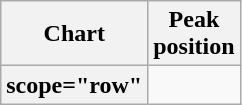<table class="wikitable sortable plainrowheaders">
<tr>
<th align="left">Chart</th>
<th align="center">Peak<br>position</th>
</tr>
<tr>
<th>scope="row" </th>
</tr>
</table>
